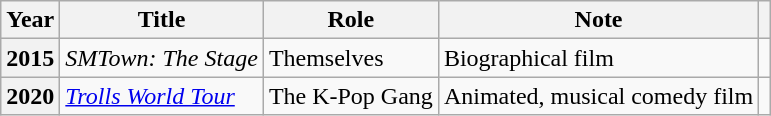<table class="wikitable plainrowheaders">
<tr>
<th scope="col">Year</th>
<th scope="col">Title</th>
<th scope="col">Role</th>
<th scope="col">Note</th>
<th scope="col"></th>
</tr>
<tr>
<th scope="row">2015</th>
<td><em>SMTown: The Stage</em></td>
<td>Themselves</td>
<td>Biographical film</td>
<td style="text-align:center"></td>
</tr>
<tr>
<th scope="row">2020</th>
<td><em><a href='#'>Trolls World Tour</a></em></td>
<td>The K-Pop Gang</td>
<td>Animated, musical comedy film</td>
<td style="text-align:center"></td>
</tr>
</table>
